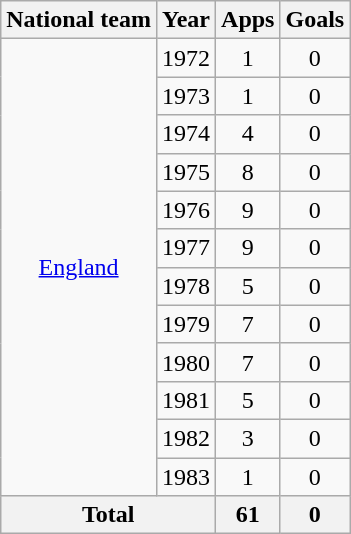<table class="wikitable" style="text-align: center;">
<tr>
<th>National team</th>
<th>Year</th>
<th>Apps</th>
<th>Goals</th>
</tr>
<tr>
<td rowspan="12"><a href='#'>England</a></td>
<td>1972</td>
<td>1</td>
<td>0</td>
</tr>
<tr>
<td>1973</td>
<td>1</td>
<td>0</td>
</tr>
<tr>
<td>1974</td>
<td>4</td>
<td>0</td>
</tr>
<tr>
<td>1975</td>
<td>8</td>
<td>0</td>
</tr>
<tr>
<td>1976</td>
<td>9</td>
<td>0</td>
</tr>
<tr>
<td>1977</td>
<td>9</td>
<td>0</td>
</tr>
<tr>
<td>1978</td>
<td>5</td>
<td>0</td>
</tr>
<tr>
<td>1979</td>
<td>7</td>
<td>0</td>
</tr>
<tr>
<td>1980</td>
<td>7</td>
<td>0</td>
</tr>
<tr>
<td>1981</td>
<td>5</td>
<td>0</td>
</tr>
<tr>
<td>1982</td>
<td>3</td>
<td>0</td>
</tr>
<tr>
<td>1983</td>
<td>1</td>
<td>0</td>
</tr>
<tr>
<th colspan="2">Total</th>
<th>61</th>
<th>0</th>
</tr>
</table>
